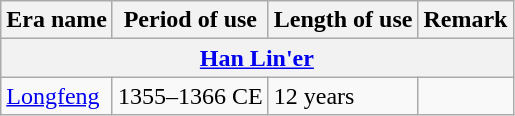<table class="wikitable">
<tr>
<th>Era name</th>
<th>Period of use</th>
<th>Length of use</th>
<th>Remark</th>
</tr>
<tr>
<th colspan="4"><a href='#'>Han Lin'er</a><br></th>
</tr>
<tr>
<td><a href='#'>Longfeng</a><br></td>
<td>1355–1366 CE</td>
<td>12 years</td>
<td></td>
</tr>
</table>
